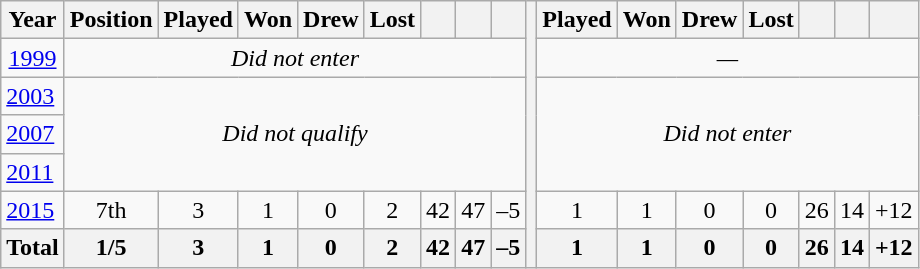<table class=wikitable style=text-align:center>
<tr>
<th>Year</th>
<th>Position</th>
<th>Played</th>
<th>Won</th>
<th>Drew</th>
<th>Lost</th>
<th></th>
<th></th>
<th></th>
<th rowspan="24"></th>
<th>Played</th>
<th>Won</th>
<th>Drew</th>
<th>Lost</th>
<th></th>
<th></th>
<th></th>
</tr>
<tr>
<td> <a href='#'>1999</a></td>
<td colspan=8><em>Did not enter</em></td>
<td colspan=7><em>—</em></td>
</tr>
<tr>
<td align=left> <a href='#'>2003</a></td>
<td rowspan=3 colspan=8><em>Did not qualify</em></td>
<td rowspan=3 colspan=7><em>Did not enter</em></td>
</tr>
<tr>
<td align=left> <a href='#'>2007</a></td>
</tr>
<tr>
<td align=left> <a href='#'>2011</a></td>
</tr>
<tr>
<td align=left> <a href='#'>2015</a></td>
<td>7th</td>
<td>3</td>
<td>1</td>
<td>0</td>
<td>2</td>
<td>42</td>
<td>47</td>
<td>–5</td>
<td>1</td>
<td>1</td>
<td>0</td>
<td>0</td>
<td>26</td>
<td>14</td>
<td>+12</td>
</tr>
<tr>
<th>Total</th>
<th>1/5</th>
<th>3</th>
<th>1</th>
<th>0</th>
<th>2</th>
<th>42</th>
<th>47</th>
<th>–5</th>
<th>1</th>
<th>1</th>
<th>0</th>
<th>0</th>
<th>26</th>
<th>14</th>
<th>+12</th>
</tr>
</table>
